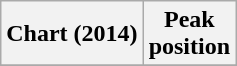<table class="wikitable sortable plainrowheaders" style="text-align:center">
<tr>
<th scope="col">Chart (2014)</th>
<th scope="col">Peak<br>position</th>
</tr>
<tr>
</tr>
</table>
